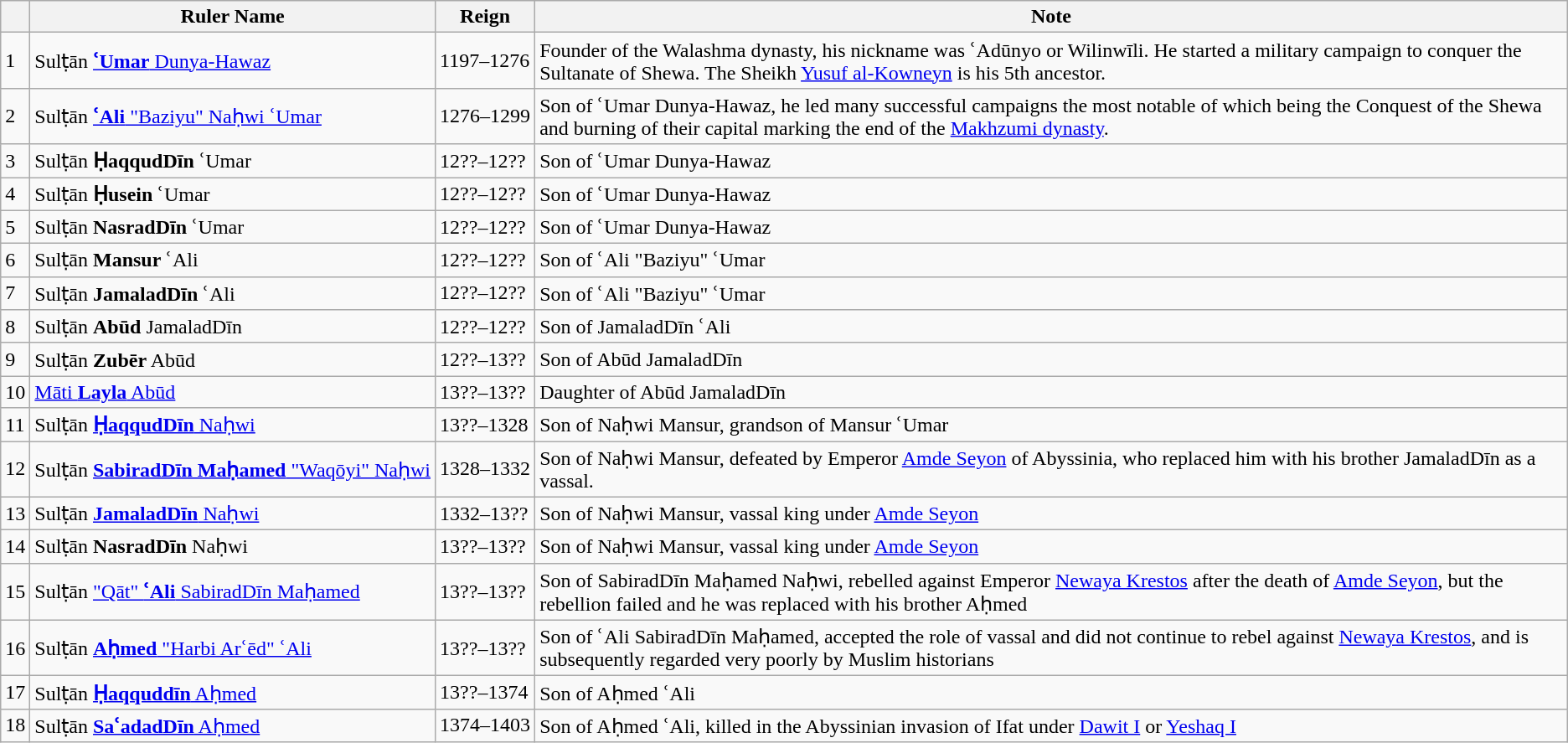<table class="wikitable">
<tr>
<th></th>
<th>Ruler Name</th>
<th>Reign</th>
<th>Note</th>
</tr>
<tr>
<td>1</td>
<td style=white-space:nowrap>Sulṭān <a href='#'><strong>ʿUmar</strong> Dunya-Hawaz</a></td>
<td style=white-space:nowrap>1197–1276</td>
<td>Founder of the Walashma dynasty, his nickname was ʿAdūnyo or Wilinwīli. He started a military campaign to conquer the Sultanate of Shewa. The Sheikh <a href='#'>Yusuf al-Kowneyn</a> is his 5th ancestor.</td>
</tr>
<tr>
<td>2</td>
<td style=white-space:nowrap>Sulṭān <a href='#'><strong>ʿAli</strong> "Baziyu" Naḥwi ʿUmar</a></td>
<td style=white-space:nowrap>1276–1299</td>
<td>Son of ʿUmar Dunya-Hawaz, he led many successful campaigns the most notable of which being the Conquest of the Shewa and burning of their capital marking the end of the <a href='#'>Makhzumi dynasty</a>.</td>
</tr>
<tr>
<td>3</td>
<td style=white-space:nowrap>Sulṭān <strong>ḤaqqudDīn</strong> ʿUmar</td>
<td style=white-space:nowrap>12??–12??</td>
<td>Son of ʿUmar Dunya-Hawaz</td>
</tr>
<tr>
<td>4</td>
<td style=white-space:nowrap>Sulṭān <strong>Ḥusein</strong> ʿUmar</td>
<td style=white-space:nowrap>12??–12??</td>
<td>Son of ʿUmar Dunya-Hawaz</td>
</tr>
<tr>
<td>5</td>
<td style=white-space:nowrap>Sulṭān <strong>NasradDīn</strong> ʿUmar</td>
<td style=white-space:nowrap>12??–12??</td>
<td>Son of ʿUmar Dunya-Hawaz</td>
</tr>
<tr>
<td>6</td>
<td style=white-space:nowrap>Sulṭān <strong>Mansur</strong> ʿAli</td>
<td style=white-space:nowrap>12??–12??</td>
<td>Son of ʿAli "Baziyu" ʿUmar</td>
</tr>
<tr>
<td>7</td>
<td style=white-space:nowrap>Sulṭān <strong>JamaladDīn</strong> ʿAli</td>
<td style=white-space:nowrap>12??–12??</td>
<td>Son of ʿAli "Baziyu" ʿUmar</td>
</tr>
<tr>
<td>8</td>
<td style=white-space:nowrap>Sulṭān <strong>Abūd</strong> JamaladDīn</td>
<td style=white-space:nowrap>12??–12??</td>
<td>Son of JamaladDīn ʿAli</td>
</tr>
<tr>
<td>9</td>
<td style=white-space:nowrap>Sulṭān <strong>Zubēr</strong> Abūd</td>
<td style=white-space:nowrap>12??–13??</td>
<td>Son of Abūd JamaladDīn</td>
</tr>
<tr>
<td>10</td>
<td style=white-space:nowrap><a href='#'>Māti <strong>Layla</strong> Abūd</a></td>
<td style=white-space:nowrap>13??–13??</td>
<td>Daughter of Abūd JamaladDīn</td>
</tr>
<tr>
<td>11</td>
<td style=white-space:nowrap>Sulṭān <a href='#'><strong>ḤaqqudDīn</strong> Naḥwi</a></td>
<td style=white-space:nowrap>13??–1328</td>
<td>Son of Naḥwi Mansur, grandson of Mansur ʿUmar</td>
</tr>
<tr>
<td>12</td>
<td style=white-space:nowrap>Sulṭān <a href='#'><strong>SabiradDīn Maḥamed</strong> "Waqōyi" Naḥwi</a></td>
<td style=white-space:nowrap>1328–1332</td>
<td>Son of Naḥwi Mansur, defeated by Emperor <a href='#'>Amde Seyon</a> of Abyssinia, who replaced him with his brother JamaladDīn as a vassal.</td>
</tr>
<tr>
<td>13</td>
<td style=white-space:nowrap>Sulṭān <a href='#'><strong>JamaladDīn</strong> Naḥwi</a></td>
<td style=white-space:nowrap>1332–13??</td>
<td>Son of Naḥwi Mansur, vassal king under <a href='#'>Amde Seyon</a></td>
</tr>
<tr>
<td>14</td>
<td style=white-space:nowrap>Sulṭān <strong>NasradDīn</strong> Naḥwi</td>
<td style=white-space:nowrap>13??–13??</td>
<td>Son of Naḥwi Mansur, vassal king under <a href='#'>Amde Seyon</a></td>
</tr>
<tr>
<td>15</td>
<td style=white-space:nowrap>Sulṭān <a href='#'>"Qāt" <strong>ʿAli</strong> SabiradDīn Maḥamed</a></td>
<td style=white-space:nowrap>13??–13??</td>
<td>Son of SabiradDīn Maḥamed Naḥwi, rebelled against Emperor <a href='#'>Newaya Krestos</a> after the death of <a href='#'>Amde Seyon</a>, but the rebellion failed and he was replaced with his brother Aḥmed</td>
</tr>
<tr>
<td>16</td>
<td style=white-space:nowrap>Sulṭān <a href='#'><strong>Aḥmed</strong> "Harbi Arʿēd" ʿAli</a></td>
<td style=white-space:nowrap>13??–13??</td>
<td>Son of ʿAli SabiradDīn Maḥamed, accepted the role of vassal and did not continue to rebel against <a href='#'>Newaya Krestos</a>, and is subsequently regarded very poorly by Muslim historians</td>
</tr>
<tr>
<td>17</td>
<td style=white-space:nowrap>Sulṭān <a href='#'><strong>Ḥaqquddīn</strong> Aḥmed</a></td>
<td style=white-space:nowrap>13??–1374</td>
<td>Son of Aḥmed ʿAli</td>
</tr>
<tr>
<td>18</td>
<td style=white-space:nowrap>Sulṭān <a href='#'><strong>SaʿadadDīn</strong> Aḥmed</a></td>
<td style=white-space:nowrap>1374–1403</td>
<td>Son of Aḥmed ʿAli, killed in the Abyssinian invasion of Ifat under <a href='#'>Dawit&nbsp;I</a> or <a href='#'>Yeshaq&nbsp;I</a></td>
</tr>
</table>
